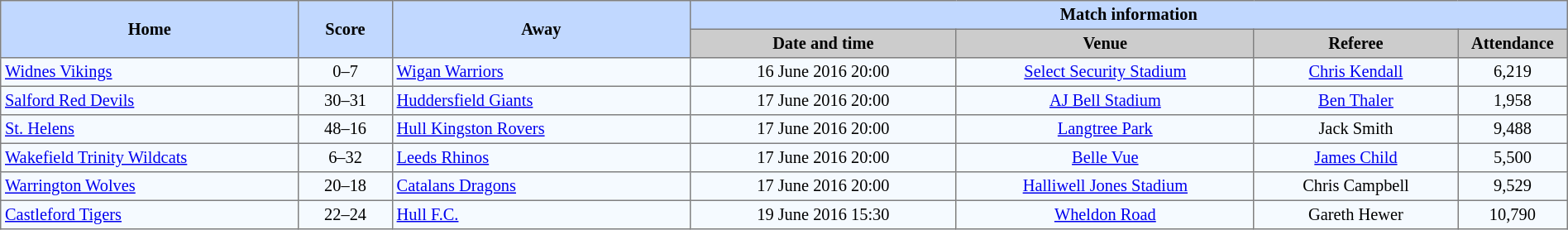<table border=1 style="border-collapse:collapse; font-size:85%; text-align:center;" cellpadding=3 cellspacing=0 width=100%>
<tr bgcolor=#C1D8FF>
<th rowspan=2 width=19%>Home</th>
<th rowspan=2 width=6%>Score</th>
<th rowspan=2 width=19%>Away</th>
<th colspan=6>Match information</th>
</tr>
<tr bgcolor=#CCCCCC>
<th width=17%>Date and time</th>
<th width=19%>Venue</th>
<th width=13%>Referee</th>
<th width=7%>Attendance</th>
</tr>
<tr bgcolor=#F5FAFF>
<td align=left> <a href='#'>Widnes Vikings</a></td>
<td>0–7</td>
<td align=left> <a href='#'>Wigan Warriors</a></td>
<td>16 June 2016 20:00</td>
<td><a href='#'>Select Security Stadium</a></td>
<td><a href='#'>Chris Kendall</a></td>
<td>6,219</td>
</tr>
<tr bgcolor=#F5FAFF>
<td align=left> <a href='#'>Salford Red Devils</a></td>
<td>30–31</td>
<td align=left> <a href='#'>Huddersfield Giants</a></td>
<td>17 June 2016 20:00</td>
<td><a href='#'>AJ Bell Stadium</a></td>
<td><a href='#'>Ben Thaler</a></td>
<td>1,958</td>
</tr>
<tr bgcolor=#F5FAFF>
<td align=left> <a href='#'>St. Helens</a></td>
<td>48–16</td>
<td align=left> <a href='#'>Hull Kingston Rovers</a></td>
<td>17 June 2016 20:00</td>
<td><a href='#'>Langtree Park</a></td>
<td>Jack Smith</td>
<td>9,488</td>
</tr>
<tr bgcolor=#F5FAFF>
<td align=left> <a href='#'>Wakefield Trinity Wildcats</a></td>
<td>6–32</td>
<td align=left> <a href='#'>Leeds Rhinos</a></td>
<td>17 June 2016 20:00</td>
<td><a href='#'>Belle Vue</a></td>
<td><a href='#'>James Child</a></td>
<td>5,500</td>
</tr>
<tr bgcolor=#F5FAFF>
<td align=left> <a href='#'>Warrington Wolves</a></td>
<td>20–18</td>
<td align=left> <a href='#'>Catalans Dragons</a></td>
<td>17 June 2016 20:00</td>
<td><a href='#'>Halliwell Jones Stadium</a></td>
<td>Chris Campbell</td>
<td>9,529</td>
</tr>
<tr bgcolor=#F5FAFF>
<td align=left> <a href='#'>Castleford Tigers</a></td>
<td>22–24</td>
<td align=left> <a href='#'>Hull F.C.</a></td>
<td>19 June 2016 15:30</td>
<td><a href='#'>Wheldon Road</a></td>
<td>Gareth Hewer</td>
<td>10,790</td>
</tr>
</table>
